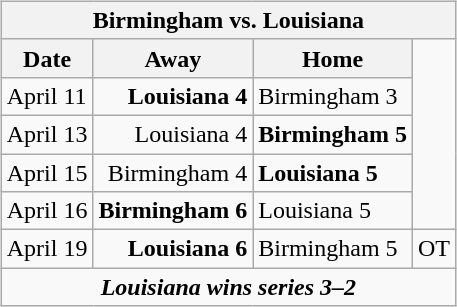<table cellspacing="10">
<tr>
<td valign="top"><br><table class="wikitable">
<tr>
<th bgcolor="#DDDDDD" colspan="4">Birmingham vs. Louisiana</th>
</tr>
<tr>
<th>Date</th>
<th>Away</th>
<th>Home</th>
</tr>
<tr>
<td>April 11</td>
<td align="right"><strong>Louisiana 4</strong></td>
<td>Birmingham 3</td>
</tr>
<tr>
<td>April 13</td>
<td align="right">Louisiana 4</td>
<td><strong>Birmingham 5</strong></td>
</tr>
<tr>
<td>April 15</td>
<td align="right">Birmingham 4</td>
<td><strong>Louisiana 5</strong></td>
</tr>
<tr>
<td>April 16</td>
<td align="right"><strong>Birmingham 6</strong></td>
<td>Louisiana 5</td>
</tr>
<tr>
<td>April 19</td>
<td align="right"><strong>Louisiana 6</strong></td>
<td>Birmingham 5</td>
<td>OT</td>
</tr>
<tr align="center">
<td colspan="4"><strong><em>Louisiana wins series 3–2</em></strong></td>
</tr>
</table>
</td>
</tr>
</table>
